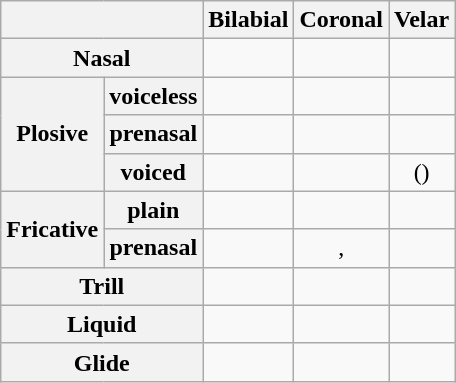<table class="wikitable" style="text-align:center;">
<tr>
<th colspan="2"></th>
<th>Bilabial</th>
<th>Coronal</th>
<th>Velar</th>
</tr>
<tr>
<th colspan="2">Nasal</th>
<td> </td>
<td> </td>
<td></td>
</tr>
<tr>
<th rowspan="3">Plosive</th>
<th>voiceless</th>
<td> </td>
<td> </td>
<td> </td>
</tr>
<tr>
<th>prenasal</th>
<td> </td>
<td> </td>
<td> </td>
</tr>
<tr>
<th>voiced</th>
<td> </td>
<td></td>
<td>() </td>
</tr>
<tr>
<th rowspan="2">Fricative</th>
<th>plain</th>
<td></td>
<td> </td>
<td></td>
</tr>
<tr>
<th>prenasal</th>
<td></td>
<td> ,</td>
<td></td>
</tr>
<tr>
<th colspan="2">Trill</th>
<td></td>
<td> </td>
<td></td>
</tr>
<tr>
<th colspan="2">Liquid</th>
<td></td>
<td> </td>
<td></td>
</tr>
<tr>
<th colspan="2">Glide</th>
<td> </td>
<td> </td>
<td></td>
</tr>
</table>
